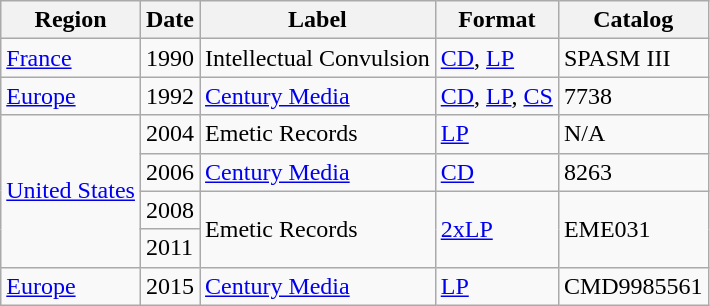<table class="wikitable">
<tr>
<th>Region</th>
<th>Date</th>
<th>Label</th>
<th>Format</th>
<th>Catalog</th>
</tr>
<tr>
<td><a href='#'>France</a></td>
<td>1990</td>
<td>Intellectual Convulsion</td>
<td><a href='#'>CD</a>, <a href='#'>LP</a></td>
<td>SPASM III</td>
</tr>
<tr>
<td><a href='#'>Europe</a></td>
<td rowspan="2">1992</td>
<td rowspan="2"><a href='#'>Century Media</a></td>
<td rowspan="2"><a href='#'>CD</a>, <a href='#'>LP</a>, <a href='#'>CS</a></td>
<td rowspan="2">7738</td>
</tr>
<tr>
<td rowspan="5"><a href='#'>United States</a></td>
</tr>
<tr>
<td>2004</td>
<td>Emetic Records</td>
<td><a href='#'>LP</a></td>
<td>N/A</td>
</tr>
<tr>
<td>2006</td>
<td><a href='#'>Century Media</a></td>
<td><a href='#'>CD</a></td>
<td>8263</td>
</tr>
<tr>
<td>2008</td>
<td rowspan="2">Emetic Records</td>
<td rowspan="2"><a href='#'>2xLP</a></td>
<td rowspan="2">EME031</td>
</tr>
<tr>
<td>2011</td>
</tr>
<tr>
<td><a href='#'>Europe</a></td>
<td>2015</td>
<td><a href='#'>Century Media</a></td>
<td><a href='#'>LP</a></td>
<td>CMD9985561</td>
</tr>
</table>
